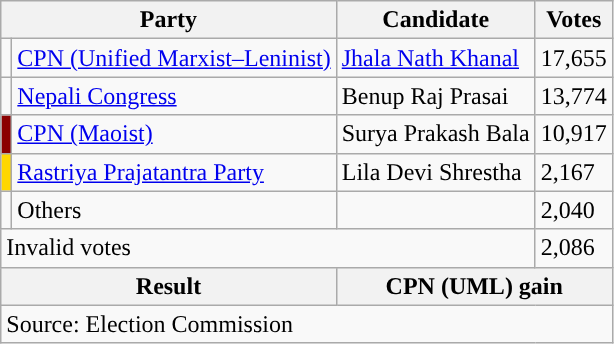<table class="wikitable">
<tr>
<th colspan="2">Party</th>
<th>Candidate</th>
<th>Votes</th>
</tr>
<tr>
<td style="background-color:"></td>
<td><a href='#'>CPN (Unified Marxist–Leninist)</a></td>
<td><a href='#'>Jhala Nath Khanal</a></td>
<td>17,655</td>
</tr>
<tr>
<td style="background-color:"></td>
<td><a href='#'>Nepali Congress</a></td>
<td>Benup Raj Prasai</td>
<td>13,774</td>
</tr>
<tr>
<td style="background-color:darkred"></td>
<td><a href='#'>CPN (Maoist)</a></td>
<td>Surya Prakash Bala</td>
<td>10,917</td>
</tr>
<tr>
<td style="background-color:gold"></td>
<td><a href='#'>Rastriya Prajatantra Party</a></td>
<td>Lila Devi Shrestha</td>
<td>2,167</td>
</tr>
<tr>
<td></td>
<td>Others</td>
<td></td>
<td>2,040</td>
</tr>
<tr>
<td colspan="3">Invalid votes</td>
<td>2,086</td>
</tr>
<tr>
<th colspan="2">Result</th>
<th colspan="2">CPN (UML) gain</th>
</tr>
<tr>
<td colspan="4">Source: Election Commission</td>
</tr>
</table>
